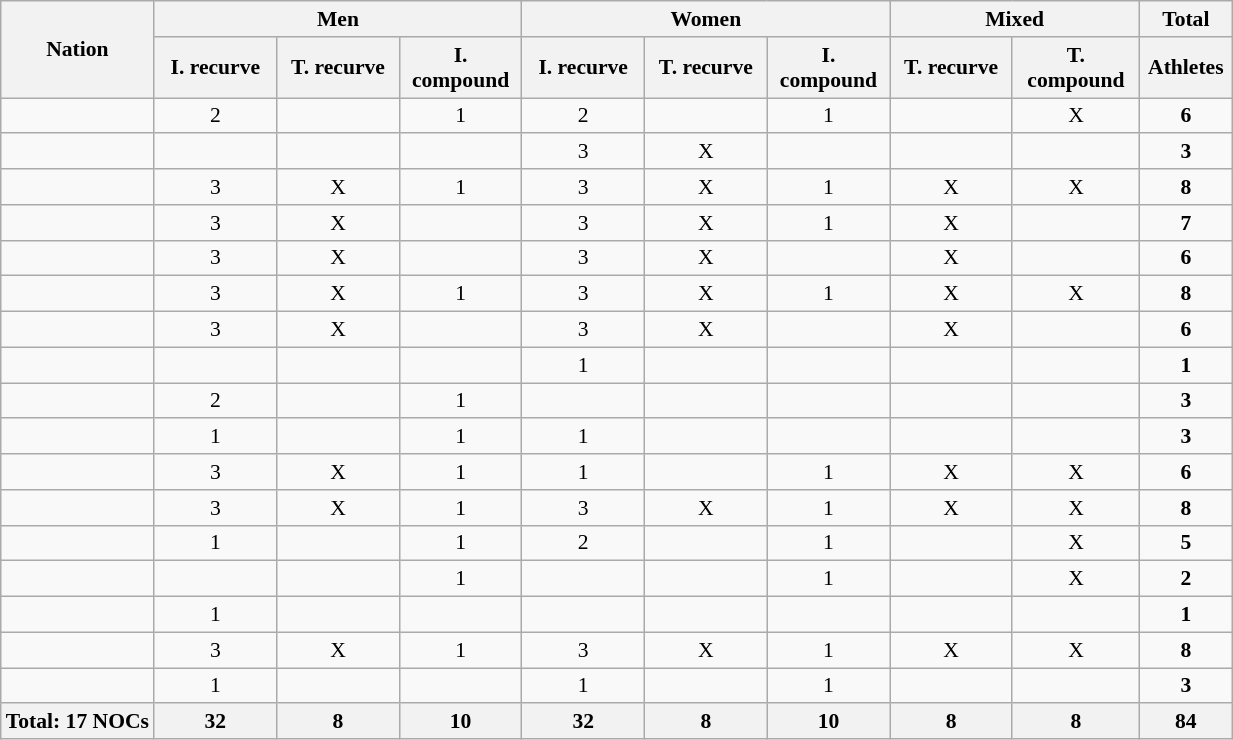<table class="wikitable" style="text-align:center; font-size:90%">
<tr>
<th rowspan="2" align="left">Nation</th>
<th colspan="3">Men</th>
<th colspan="3">Women</th>
<th colspan="2">Mixed</th>
<th>Total</th>
</tr>
<tr>
<th width=75>I. recurve</th>
<th width=75>T. recurve</th>
<th width=75>I. compound</th>
<th width=75>I. recurve</th>
<th width=75>T. recurve</th>
<th width=75>I. compound</th>
<th width=75>T. recurve</th>
<th width=78>T. compound</th>
<th width=55>Athletes</th>
</tr>
<tr>
<td align=left></td>
<td>2</td>
<td></td>
<td>1</td>
<td>2</td>
<td></td>
<td>1</td>
<td></td>
<td>X</td>
<td><strong>6</strong></td>
</tr>
<tr>
<td align=left></td>
<td></td>
<td></td>
<td></td>
<td>3</td>
<td>X</td>
<td></td>
<td></td>
<td></td>
<td><strong>3</strong></td>
</tr>
<tr>
<td align=left></td>
<td>3</td>
<td>X</td>
<td>1</td>
<td>3</td>
<td>X</td>
<td>1</td>
<td>X</td>
<td>X</td>
<td><strong>8</strong></td>
</tr>
<tr>
<td align=left></td>
<td>3</td>
<td>X</td>
<td></td>
<td>3</td>
<td>X</td>
<td>1</td>
<td>X</td>
<td></td>
<td><strong>7</strong></td>
</tr>
<tr>
<td align=left></td>
<td>3</td>
<td>X</td>
<td></td>
<td>3</td>
<td>X</td>
<td></td>
<td>X</td>
<td></td>
<td><strong>6</strong></td>
</tr>
<tr>
<td align=left></td>
<td>3</td>
<td>X</td>
<td>1</td>
<td>3</td>
<td>X</td>
<td>1</td>
<td>X</td>
<td>X</td>
<td><strong>8</strong></td>
</tr>
<tr>
<td align=left></td>
<td>3</td>
<td>X</td>
<td></td>
<td>3</td>
<td>X</td>
<td></td>
<td>X</td>
<td></td>
<td><strong>6</strong></td>
</tr>
<tr>
<td align=left></td>
<td></td>
<td></td>
<td></td>
<td>1</td>
<td></td>
<td></td>
<td></td>
<td></td>
<td><strong>1</strong></td>
</tr>
<tr>
<td align=left></td>
<td>2</td>
<td></td>
<td>1</td>
<td></td>
<td></td>
<td></td>
<td></td>
<td></td>
<td><strong>3</strong></td>
</tr>
<tr>
<td align=left></td>
<td>1</td>
<td></td>
<td>1</td>
<td>1</td>
<td></td>
<td></td>
<td></td>
<td></td>
<td><strong>3</strong></td>
</tr>
<tr>
<td align=left></td>
<td>3</td>
<td>X</td>
<td>1</td>
<td>1</td>
<td></td>
<td>1</td>
<td>X</td>
<td>X</td>
<td><strong>6</strong></td>
</tr>
<tr>
<td align=left></td>
<td>3</td>
<td>X</td>
<td>1</td>
<td>3</td>
<td>X</td>
<td>1</td>
<td>X</td>
<td>X</td>
<td><strong>8</strong></td>
</tr>
<tr>
<td align=left></td>
<td>1</td>
<td></td>
<td>1</td>
<td>2</td>
<td></td>
<td>1</td>
<td></td>
<td>X</td>
<td><strong>5</strong></td>
</tr>
<tr>
<td align=left></td>
<td></td>
<td></td>
<td>1</td>
<td></td>
<td></td>
<td>1</td>
<td></td>
<td>X</td>
<td><strong>2</strong></td>
</tr>
<tr>
<td align=left></td>
<td>1</td>
<td></td>
<td></td>
<td></td>
<td></td>
<td></td>
<td></td>
<td></td>
<td><strong>1</strong></td>
</tr>
<tr>
<td align=left></td>
<td>3</td>
<td>X</td>
<td>1</td>
<td>3</td>
<td>X</td>
<td>1</td>
<td>X</td>
<td>X</td>
<td><strong>8</strong></td>
</tr>
<tr>
<td align=left></td>
<td>1</td>
<td></td>
<td></td>
<td>1</td>
<td></td>
<td>1</td>
<td></td>
<td></td>
<td><strong>3</strong></td>
</tr>
<tr>
<th>Total: 17 NOCs</th>
<th>32</th>
<th>8</th>
<th>10</th>
<th>32</th>
<th>8</th>
<th>10</th>
<th>8</th>
<th>8</th>
<th>84</th>
</tr>
</table>
